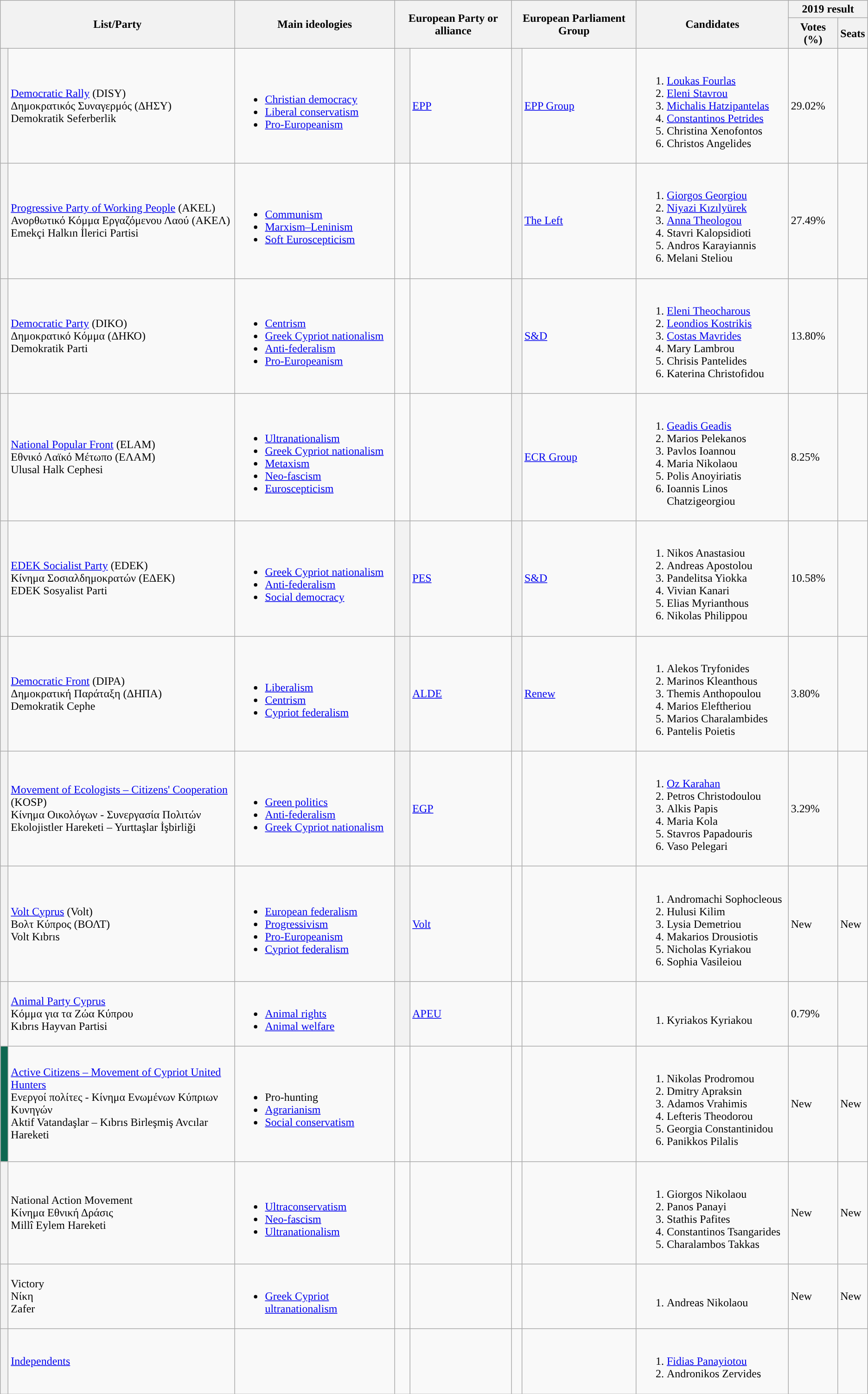<table class="wikitable">
<tr>
<th colspan="2" rowspan="2">List/Party</th>
<th rowspan="2">Main ideologies</th>
<th colspan="2" rowspan="2">European Party or alliance</th>
<th colspan="2" rowspan="2">European Parliament Group</th>
<th rowspan="2">Candidates</th>
<th colspan="2">2019 result</th>
</tr>
<tr>
<th>Votes (%)</th>
<th>Seats</th>
</tr>
<tr>
<th width="4px" style="background-color: "></th>
<td><a href='#'>Democratic Rally</a> (DISY)<br>Δημοκρατικός Συναγερμός (ΔΗΣΥ)<br>Demokratik Seferberlik</td>
<td><br><ul><li><a href='#'>Christian democracy</a></li><li><a href='#'>Liberal conservatism</a></li><li><a href='#'>Pro-Europeanism</a></li></ul></td>
<th style="background-color: "></th>
<td><a href='#'>EPP</a></td>
<th style="background-color: "></th>
<td><a href='#'>EPP Group</a></td>
<td><br><ol><li><a href='#'>Loukas Fourlas</a></li><li><a href='#'>Eleni Stavrou</a></li><li><a href='#'>Michalis Hatzipantelas</a></li><li><a href='#'>Constantinos Petrides</a></li><li>Christina Xenofontos</li><li>Christos Angelides</li></ol></td>
<td>29.02%</td>
<td></td>
</tr>
<tr>
<th style="background-color: "></th>
<td><a href='#'>Progressive Party of Working People</a> (AKEL)<br>Ανορθωτικό Κόμμα Εργαζόμενου Λαού (ΑΚΕΛ)<br>Emekçi Halkın İlerici Partisi</td>
<td><br><ul><li><a href='#'>Communism</a></li><li><a href='#'>Marxism–Leninism</a></li><li><a href='#'>Soft Euroscepticism</a></li></ul></td>
<td></td>
<td></td>
<th style="background-color: "></th>
<td><a href='#'>The Left</a></td>
<td><br><ol><li><a href='#'>Giorgos Georgiou</a></li><li><a href='#'>Niyazi Kızılyürek</a></li><li><a href='#'>Anna Theologou</a></li><li>Stavri Kalopsidioti</li><li>Andros Karayiannis</li><li>Melani Steliou</li></ol></td>
<td>27.49%</td>
<td></td>
</tr>
<tr>
<th style="background-color: "></th>
<td><a href='#'>Democratic Party</a> (DIKO)<br>Δημοκρατικό Κόμμα (ΔΗΚΟ)<br>Demokratik Parti</td>
<td><br><ul><li><a href='#'>Centrism</a></li><li><a href='#'>Greek Cypriot nationalism</a></li><li><a href='#'>Anti-federalism</a></li><li><a href='#'>Pro-Europeanism</a></li></ul></td>
<td></td>
<td></td>
<th style="background-color: "></th>
<td><a href='#'>S&D</a></td>
<td><br><ol><li><a href='#'>Eleni Theocharous</a></li><li><a href='#'>Leondios Kostrikis</a></li><li><a href='#'>Costas Mavrides</a></li><li>Mary Lambrou</li><li>Chrisis Pantelides</li><li>Katerina Christofidou</li></ol></td>
<td>13.80%</td>
<td></td>
</tr>
<tr>
<th style="background-color: "></th>
<td><a href='#'>National Popular Front</a> (ELAM)<br>Εθνικό Λαϊκό Μέτωπο (ΕΛΑΜ)<br>Ulusal Halk Cephesi</td>
<td><br><ul><li><a href='#'>Ultranationalism</a></li><li><a href='#'>Greek Cypriot nationalism</a></li><li><a href='#'>Metaxism</a></li><li><a href='#'>Neo-fascism</a></li><li><a href='#'>Euroscepticism</a></li></ul></td>
<td></td>
<td></td>
<th style="background-color: "></th>
<td><a href='#'>ECR Group</a></td>
<td><br><ol><li><a href='#'>Geadis Geadis</a></li><li>Marios Pelekanos</li><li>Pavlos Ioannou</li><li>Maria Nikolaou</li><li>Polis Anoyiriatis</li><li>Ioannis Linos Chatzigeorgiou</li></ol></td>
<td>8.25%</td>
<td></td>
</tr>
<tr>
<th style="background-color: "></th>
<td><a href='#'>EDEK Socialist Party</a> (EDEK)<br>Κίνημα Σοσιαλδημοκρατών (ΕΔΕΚ)<br>EDEK Sosyalist Parti</td>
<td><br><ul><li><a href='#'>Greek Cypriot nationalism</a></li><li><a href='#'>Anti-federalism</a></li><li><a href='#'>Social democracy</a></li></ul></td>
<th style="background-color: "></th>
<td><a href='#'>PES</a></td>
<th style="background-color: "></th>
<td><a href='#'>S&D</a></td>
<td><br><ol><li>Nikos Anastasiou</li><li>Andreas Apostolou</li><li>Pandelitsa Yiokka</li><li>Vivian Kanari</li><li>Elias Myrianthous</li><li>Nikolas Philippou</li></ol></td>
<td>10.58%</td>
<td></td>
</tr>
<tr>
<th style="background-color: "></th>
<td><a href='#'>Democratic Front</a> (DIPA)<br>Δημοκρατική Παράταξη (ΔΗΠΑ)<br>Demokratik Cephe</td>
<td><br><ul><li><a href='#'>Liberalism</a></li><li><a href='#'>Centrism</a></li><li><a href='#'>Cypriot federalism</a></li></ul></td>
<th style="background-color: "></th>
<td><a href='#'>ALDE</a></td>
<th style="background-color: "></th>
<td><a href='#'>Renew</a></td>
<td><br><ol><li>Alekos Tryfonides</li><li>Marinos Kleanthous</li><li>Themis Anthopoulou</li><li>Marios Eleftheriou</li><li>Marios Charalambides</li><li>Pantelis Poietis</li></ol></td>
<td>3.80%</td>
<td></td>
</tr>
<tr>
<th style="background-color: "></th>
<td><a href='#'>Movement of Ecologists – Citizens' Cooperation</a> (KOSP)<br>Κίνημα Οικολόγων - Συνεργασία Πολιτών<br>Ekolojistler Hareketi – Yurttaşlar İşbirliği</td>
<td><br><ul><li><a href='#'>Green politics</a></li><li><a href='#'>Anti-federalism</a></li><li><a href='#'>Greek Cypriot nationalism</a></li></ul></td>
<th style="background-color: "></th>
<td><a href='#'>EGP</a></td>
<td></td>
<td></td>
<td><br><ol><li><a href='#'>Oz Karahan</a></li><li>Petros Christodoulou</li><li>Alkis Papis</li><li>Maria Kola</li><li>Stavros Papadouris</li><li>Vaso Pelegari</li></ol></td>
<td>3.29%</td>
<td></td>
</tr>
<tr>
<th style="background-color: "></th>
<td><a href='#'>Volt Cyprus</a> (Volt)<br>Βολτ Κύπρος (ΒΟΛΤ)<br>Volt Kıbrıs</td>
<td><br><ul><li><a href='#'>European federalism</a></li><li><a href='#'>Progressivism</a></li><li><a href='#'>Pro-Europeanism</a></li><li><a href='#'>Cypriot federalism</a></li></ul></td>
<th style="background-color: "></th>
<td><a href='#'>Volt</a></td>
<td></td>
<td></td>
<td><br><ol><li>Andromachi Sophocleous</li><li>Hulusi Kilim</li><li>Lysia Demetriou</li><li>Makarios Drousiotis</li><li>Nicholas Kyriakou</li><li>Sophia Vasileiou</li></ol></td>
<td>New</td>
<td>New</td>
</tr>
<tr>
<th style="background-color: "></th>
<td><a href='#'>Animal Party Cyprus</a><br>Κόμμα για τα Ζώα Κύπρου<br>Kıbrıs Hayvan Partisi</td>
<td><br><ul><li><a href='#'>Animal rights</a></li><li><a href='#'>Animal welfare</a></li></ul></td>
<th style="background-color: "></th>
<td><a href='#'>APEU</a></td>
<td></td>
<td></td>
<td><br><ol><li>Kyriakos Kyriakou</li></ol></td>
<td>0.79%</td>
<td></td>
</tr>
<tr>
<th style="background-color: #0f6851"></th>
<td><a href='#'>Active Citizens – Movement of Cypriot United Hunters</a><br>Ενεργοί πολίτες - Κίνημα Ενωμένων Κύπριων Κυνηγών<br>Aktif Vatandaşlar – Kıbrıs Birleşmiş Avcılar Hareketi</td>
<td><br><ul><li>Pro-hunting</li><li><a href='#'>Agrarianism</a></li><li><a href='#'>Social conservatism</a></li></ul></td>
<td></td>
<td></td>
<td></td>
<td></td>
<td><br><ol><li>Nikolas Prodromou</li><li>Dmitry Apraksin</li><li>Adamos Vrahimis</li><li>Lefteris Theodorou</li><li>Georgia Constantinidou</li><li>Panikkos Pilalis</li></ol></td>
<td>New</td>
<td>New</td>
</tr>
<tr>
<th style="background:"></th>
<td>National Action Movement<br>Κίνημα Εθνική Δράσις<br>Millî Eylem Hareketi</td>
<td><br><ul><li><a href='#'>Ultraconservatism</a></li><li><a href='#'>Neo-fascism</a></li><li><a href='#'>Ultranationalism</a></li></ul></td>
<td></td>
<td></td>
<td></td>
<td></td>
<td><br><ol><li>Giorgos Nikolaou</li><li>Panos Panayi</li><li>Stathis Pafites</li><li>Constantinos Tsangarides</li><li>Charalambos Takkas</li></ol></td>
<td>New</td>
<td>New</td>
</tr>
<tr>
<th style="background:"></th>
<td>Victory<br>Νίκη<br>Zafer</td>
<td><br><ul><li><a href='#'>Greek Cypriot ultranationalism</a></li></ul></td>
<td></td>
<td></td>
<td></td>
<td></td>
<td><br><ol><li>Andreas Nikolaou</li></ol></td>
<td>New</td>
<td>New</td>
</tr>
<tr>
<th style="background:"></th>
<td><a href='#'>Independents</a></td>
<td></td>
<td></td>
<td></td>
<td></td>
<td></td>
<td><br><ol><li><a href='#'>Fidias Panayiotou</a></li><li>Andronikos Zervides</li></ol></td>
<td></td>
<td></td>
</tr>
</table>
